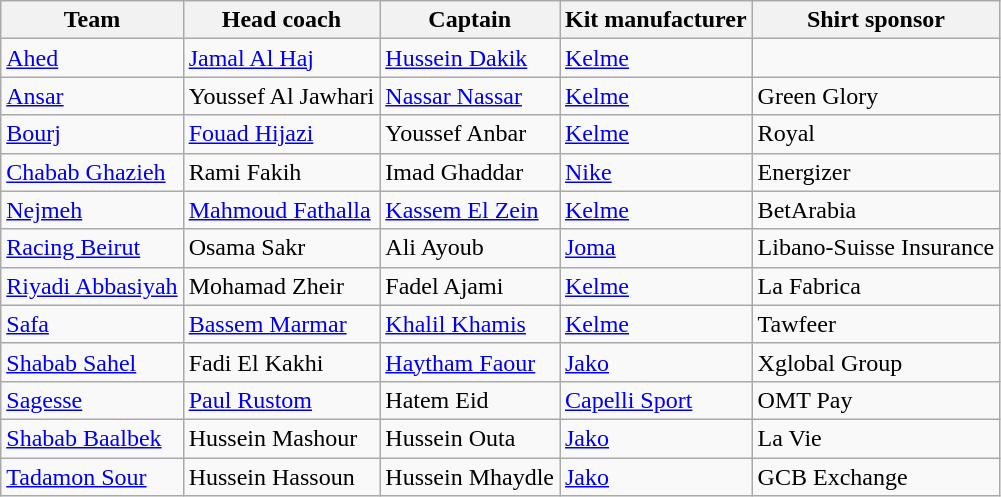<table class="wikitable sortable" style="text-align: left;">
<tr>
<th>Team</th>
<th>Head coach</th>
<th>Captain</th>
<th>Kit manufacturer</th>
<th>Shirt sponsor</th>
</tr>
<tr>
<td><a href='#'>Ahed</a></td>
<td> <a href='#'>Jamal Al Haj</a></td>
<td> <a href='#'>Hussein Dakik</a></td>
<td> <a href='#'>Kelme</a></td>
<td></td>
</tr>
<tr>
<td><a href='#'>Ansar</a></td>
<td> Youssef Al Jawhari</td>
<td> <a href='#'>Nassar Nassar</a></td>
<td> <a href='#'>Kelme</a></td>
<td>Green Glory</td>
</tr>
<tr>
<td><a href='#'>Bourj</a></td>
<td> <a href='#'>Fouad Hijazi</a></td>
<td> Youssef Anbar</td>
<td> <a href='#'>Kelme</a></td>
<td>Royal</td>
</tr>
<tr>
<td><a href='#'>Chabab Ghazieh</a></td>
<td> Rami Fakih</td>
<td> Imad Ghaddar</td>
<td> <a href='#'>Nike</a></td>
<td>Energizer</td>
</tr>
<tr>
<td><a href='#'>Nejmeh</a></td>
<td> <a href='#'>Mahmoud Fathalla</a></td>
<td> <a href='#'>Kassem El Zein</a></td>
<td> <a href='#'>Kelme</a></td>
<td>BetArabia</td>
</tr>
<tr>
<td><a href='#'>Racing Beirut</a></td>
<td> Osama Sakr</td>
<td> Ali Ayoub</td>
<td> <a href='#'>Joma</a></td>
<td>Libano-Suisse Insurance</td>
</tr>
<tr>
<td><a href='#'>Riyadi Abbasiyah</a></td>
<td> Mohamad Zheir</td>
<td> Fadel Ajami</td>
<td> <a href='#'>Kelme</a></td>
<td>La Fabrica</td>
</tr>
<tr>
<td><a href='#'>Safa</a></td>
<td> <a href='#'>Bassem Marmar</a></td>
<td> <a href='#'>Khalil Khamis</a></td>
<td> <a href='#'>Kelme</a></td>
<td>Tawfeer</td>
</tr>
<tr>
<td><a href='#'>Shabab Sahel</a></td>
<td> Fadi El Kakhi</td>
<td> <a href='#'>Haytham Faour</a></td>
<td> <a href='#'>Jako</a></td>
<td>Xglobal Group</td>
</tr>
<tr>
<td><a href='#'>Sagesse</a></td>
<td> <a href='#'>Paul Rustom</a></td>
<td> Hatem Eid</td>
<td> <a href='#'>Capelli Sport</a></td>
<td>OMT Pay</td>
</tr>
<tr>
<td><a href='#'>Shabab Baalbek</a></td>
<td> Hussein Mashour</td>
<td> Hussein Outa</td>
<td> <a href='#'>Jako</a></td>
<td>La Vie</td>
</tr>
<tr>
<td><a href='#'>Tadamon Sour</a></td>
<td> Hussein Hassoun</td>
<td> Hussein Mhaydle</td>
<td> <a href='#'>Jako</a></td>
<td>GCB Exchange</td>
</tr>
</table>
